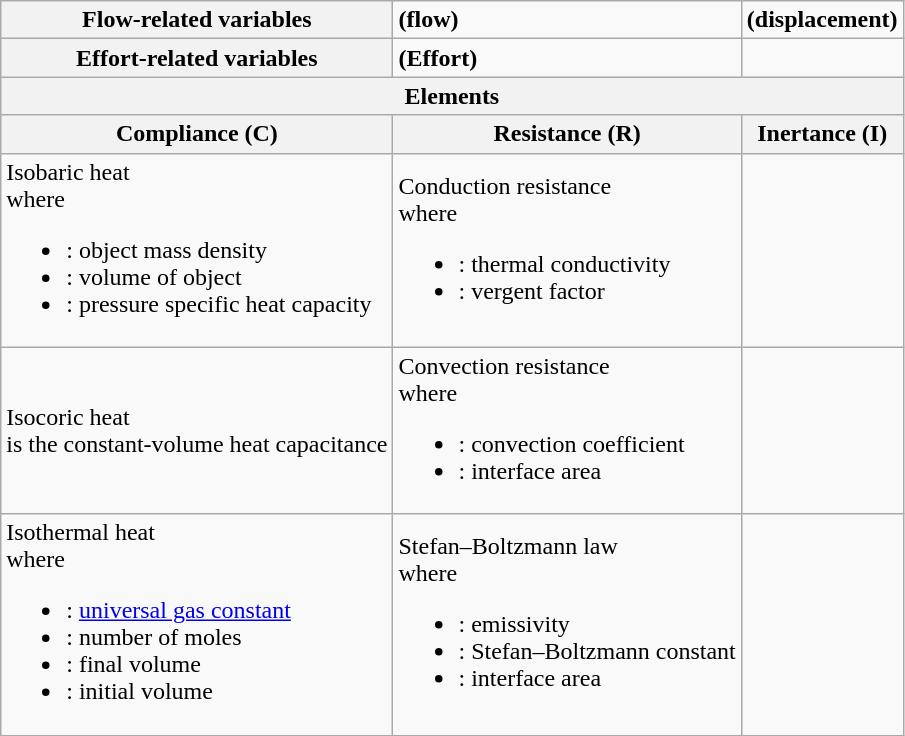<table class="wikitable">
<tr>
<th>Flow-related variables</th>
<td> <strong>(flow)</strong></td>
<td> <strong>(displacement)</strong></td>
</tr>
<tr>
<th>Effort-related variables</th>
<td> <strong>(Effort)</strong></td>
<td></td>
</tr>
<tr>
<th colspan="3">Elements</th>
</tr>
<tr>
<th>Compliance (C)</th>
<th>Resistance (R)</th>
<th>Inertance (I)</th>
</tr>
<tr>
<td>Isobaric heat<br>
where<ul><li>: object mass density</li><li>: volume of object</li><li>: pressure specific heat capacity</li></ul></td>
<td>Conduction resistance<br>
where<ul><li>: thermal conductivity</li><li>: vergent factor</li></ul></td>
<td></td>
</tr>
<tr>
<td>Isocoric heat<br> is the constant-volume heat capacitance</td>
<td>Convection resistance<br>
where<ul><li>: convection coefficient</li><li>: interface area</li></ul></td>
<td></td>
</tr>
<tr>
<td>Isothermal heat<br>
where<ul><li>: <a href='#'>universal gas constant</a></li><li>: number of moles</li><li>: final volume</li><li>: initial volume</li></ul></td>
<td>Stefan–Boltzmann law<br>
where<ul><li>: emissivity</li><li>: Stefan–Boltzmann constant</li><li>: interface area</li></ul></td>
<td></td>
</tr>
</table>
